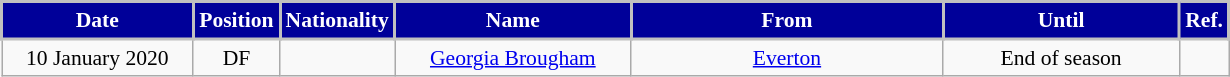<table class="wikitable" style="text-align:center; font-size:90%; ">
<tr>
<th style="background:#000099;color:white;border:2px solid #C0C0C0; width:120px;">Date</th>
<th style="background:#000099;color:white;border:2px solid #C0C0C0; width:50px;">Position</th>
<th style="background:#000099;color:white;border:2px solid #C0C0C0; width:50px;">Nationality</th>
<th style="background:#000099;color:white;border:2px solid #C0C0C0; width:150px;">Name</th>
<th style="background:#000099;color:white;border:2px solid #C0C0C0; width:200px;">From</th>
<th style="background:#000099;color:white;border:2px solid #C0C0C0; width:150px;">Until</th>
<th style="background:#000099;color:white;border:2px solid #C0C0C0; width:25px;">Ref.</th>
</tr>
<tr>
<td>10 January 2020</td>
<td>DF</td>
<td></td>
<td><a href='#'>Georgia Brougham</a></td>
<td> <a href='#'>Everton</a></td>
<td>End of season</td>
<td></td>
</tr>
</table>
